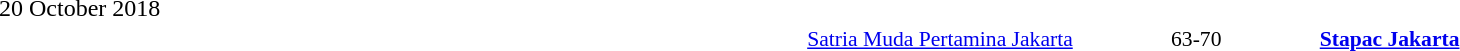<table cellspacing="1" style="width:100%;">
<tr>
<td>20 October 2018</td>
</tr>
<tr style="font-size:90%">
<td align="right"><a href='#'>Satria Muda Pertamina Jakarta</a></td>
<td></td>
<td align="center">63-70</td>
<td></td>
<td><a href='#'><strong>Stapac Jakarta</strong></a></td>
</tr>
</table>
